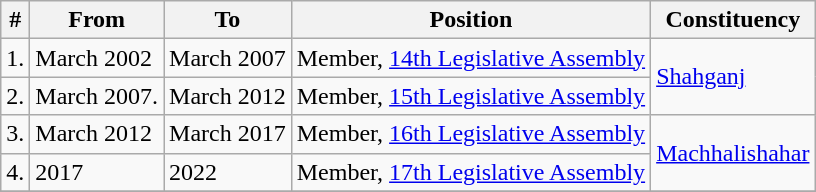<table class="wikitable sortable">
<tr>
<th>#</th>
<th>From</th>
<th>To</th>
<th>Position</th>
<th>Constituency</th>
</tr>
<tr>
<td>1.</td>
<td>March 2002</td>
<td>March 2007</td>
<td>Member, <a href='#'>14th Legislative Assembly</a></td>
<td rowspan=2><a href='#'>Shahganj</a></td>
</tr>
<tr>
<td>2.</td>
<td>March 2007.</td>
<td>March 2012</td>
<td>Member, <a href='#'>15th Legislative Assembly</a></td>
</tr>
<tr>
<td>3.</td>
<td>March 2012</td>
<td>March 2017</td>
<td>Member, <a href='#'>16th Legislative Assembly</a></td>
<td rowspan=2><a href='#'>Machhalishahar</a></td>
</tr>
<tr>
<td>4.</td>
<td>2017</td>
<td>2022</td>
<td>Member, <a href='#'>17th Legislative Assembly</a></td>
</tr>
<tr>
</tr>
</table>
